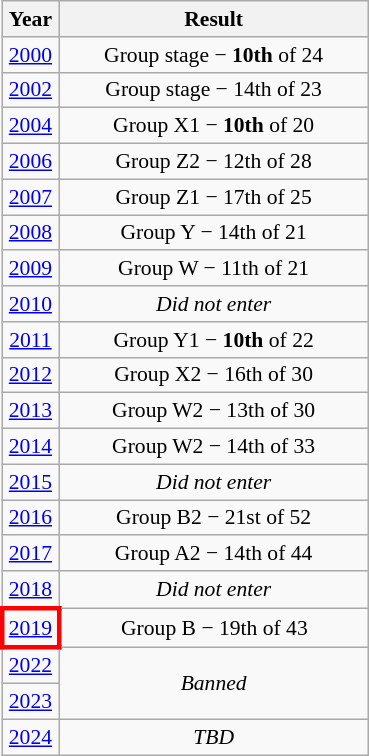<table class="wikitable" style="text-align: center; font-size:90%">
<tr>
<th>Year</th>
<th style="width:200px">Result</th>
</tr>
<tr>
<td> <a href='#'>2000</a></td>
<td>Group stage − <strong>10th</strong> of 24</td>
</tr>
<tr>
<td> <a href='#'>2002</a></td>
<td>Group stage − 14th of 23</td>
</tr>
<tr>
<td> <a href='#'>2004</a></td>
<td>Group X1 − <strong>10th</strong> of 20</td>
</tr>
<tr>
<td> <a href='#'>2006</a></td>
<td>Group Z2 − 12th of 28</td>
</tr>
<tr>
<td> <a href='#'>2007</a></td>
<td>Group Z1 − 17th of 25</td>
</tr>
<tr>
<td> <a href='#'>2008</a></td>
<td>Group Y − 14th of 21</td>
</tr>
<tr>
<td> <a href='#'>2009</a></td>
<td>Group W − 11th of 21</td>
</tr>
<tr>
<td> <a href='#'>2010</a></td>
<td><em>Did not enter</em></td>
</tr>
<tr>
<td> <a href='#'>2011</a></td>
<td>Group Y1 − <strong>10th</strong> of 22</td>
</tr>
<tr>
<td> <a href='#'>2012</a></td>
<td>Group X2 − 16th of 30</td>
</tr>
<tr>
<td> <a href='#'>2013</a></td>
<td>Group W2 − 13th of 30</td>
</tr>
<tr>
<td> <a href='#'>2014</a></td>
<td>Group W2 − 14th of 33</td>
</tr>
<tr>
<td> <a href='#'>2015</a></td>
<td><em>Did not enter</em></td>
</tr>
<tr>
<td> <a href='#'>2016</a></td>
<td>Group B2 − 21st of 52</td>
</tr>
<tr>
<td> <a href='#'>2017</a></td>
<td>Group A2 − 14th of 44</td>
</tr>
<tr>
<td> <a href='#'>2018</a></td>
<td><em>Did not enter</em></td>
</tr>
<tr>
<td style="border: 3px solid red"> <a href='#'>2019</a></td>
<td>Group B − 19th of 43</td>
</tr>
<tr>
<td> <a href='#'>2022</a></td>
<td rowspan="2"><em>Banned</em></td>
</tr>
<tr>
<td> <a href='#'>2023</a></td>
</tr>
<tr>
<td> <a href='#'>2024</a></td>
<td><em>TBD</em></td>
</tr>
</table>
